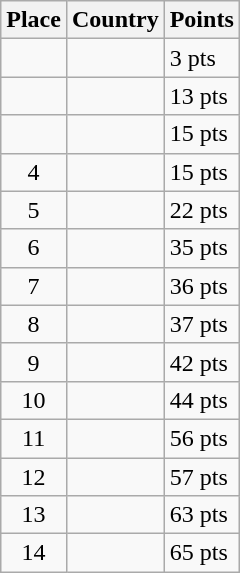<table class=wikitable>
<tr>
<th>Place</th>
<th>Country</th>
<th>Points</th>
</tr>
<tr>
<td align=center></td>
<td></td>
<td>3 pts</td>
</tr>
<tr>
<td align=center></td>
<td></td>
<td>13 pts</td>
</tr>
<tr>
<td align=center></td>
<td></td>
<td>15 pts</td>
</tr>
<tr>
<td align=center>4</td>
<td></td>
<td>15 pts</td>
</tr>
<tr>
<td align=center>5</td>
<td></td>
<td>22 pts</td>
</tr>
<tr>
<td align=center>6</td>
<td></td>
<td>35 pts</td>
</tr>
<tr>
<td align=center>7</td>
<td></td>
<td>36 pts</td>
</tr>
<tr>
<td align=center>8</td>
<td></td>
<td>37 pts</td>
</tr>
<tr>
<td align=center>9</td>
<td></td>
<td>42 pts</td>
</tr>
<tr>
<td align=center>10</td>
<td></td>
<td>44 pts</td>
</tr>
<tr>
<td align=center>11</td>
<td></td>
<td>56 pts</td>
</tr>
<tr>
<td align=center>12</td>
<td></td>
<td>57 pts</td>
</tr>
<tr>
<td align=center>13</td>
<td></td>
<td>63 pts</td>
</tr>
<tr>
<td align=center>14</td>
<td></td>
<td>65 pts</td>
</tr>
</table>
